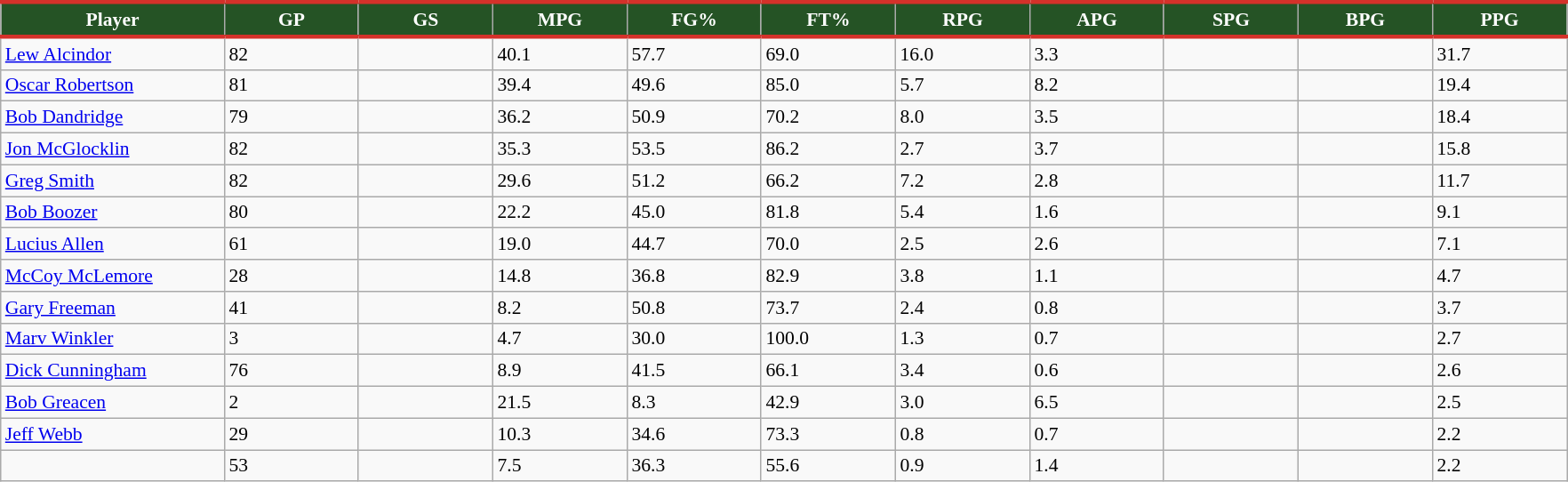<table class="wikitable sortable" style="font-size: 90%">
<tr>
<th style="background:#255325; color:#FFFFFF; border-top:#D4312A 3px solid; border-bottom:#D4312A 3px solid;"  width="10%">Player</th>
<th style="background:#255325; color:#FFFFFF; border-top:#D4312A 3px solid; border-bottom:#D4312A 3px solid;" width="6%">GP</th>
<th style="background:#255325; color:#FFFFFF; border-top:#D4312A 3px solid; border-bottom:#D4312A 3px solid;" width="6%">GS</th>
<th style="background:#255325; color:#FFFFFF; border-top:#D4312A 3px solid; border-bottom:#D4312A 3px solid;" width="6%">MPG</th>
<th style="background:#255325; color:#FFFFFF; border-top:#D4312A 3px solid; border-bottom:#D4312A 3px solid;" width="6%">FG%</th>
<th style="background:#255325; color:#FFFFFF; border-top:#D4312A 3px solid; border-bottom:#D4312A 3px solid;" width="6%">FT%</th>
<th style="background:#255325; color:#FFFFFF; border-top:#D4312A 3px solid; border-bottom:#D4312A 3px solid;" width="6%">RPG</th>
<th style="background:#255325; color:#FFFFFF; border-top:#D4312A 3px solid; border-bottom:#D4312A 3px solid;" width="6%">APG</th>
<th style="background:#255325; color:#FFFFFF; border-top:#D4312A 3px solid; border-bottom:#D4312A 3px solid;" width="6%">SPG</th>
<th style="background:#255325; color:#FFFFFF; border-top:#D4312A 3px solid; border-bottom:#D4312A 3px solid;" width="6%">BPG</th>
<th style="background:#255325; color:#FFFFFF; border-top:#D4312A 3px solid; border-bottom:#D4312A 3px solid;" width="6%">PPG</th>
</tr>
<tr>
<td><a href='#'>Lew Alcindor</a></td>
<td>82</td>
<td></td>
<td>40.1</td>
<td>57.7</td>
<td>69.0</td>
<td>16.0</td>
<td>3.3</td>
<td></td>
<td></td>
<td>31.7</td>
</tr>
<tr>
<td><a href='#'>Oscar Robertson</a></td>
<td>81</td>
<td></td>
<td>39.4</td>
<td>49.6</td>
<td>85.0</td>
<td>5.7</td>
<td>8.2</td>
<td></td>
<td></td>
<td>19.4</td>
</tr>
<tr>
<td><a href='#'>Bob Dandridge</a></td>
<td>79</td>
<td></td>
<td>36.2</td>
<td>50.9</td>
<td>70.2</td>
<td>8.0</td>
<td>3.5</td>
<td></td>
<td></td>
<td>18.4</td>
</tr>
<tr>
<td><a href='#'>Jon McGlocklin</a></td>
<td>82</td>
<td></td>
<td>35.3</td>
<td>53.5</td>
<td>86.2</td>
<td>2.7</td>
<td>3.7</td>
<td></td>
<td></td>
<td>15.8</td>
</tr>
<tr>
<td><a href='#'>Greg Smith</a></td>
<td>82</td>
<td></td>
<td>29.6</td>
<td>51.2</td>
<td>66.2</td>
<td>7.2</td>
<td>2.8</td>
<td></td>
<td></td>
<td>11.7</td>
</tr>
<tr>
<td><a href='#'>Bob Boozer</a></td>
<td>80</td>
<td></td>
<td>22.2</td>
<td>45.0</td>
<td>81.8</td>
<td>5.4</td>
<td>1.6</td>
<td></td>
<td></td>
<td>9.1</td>
</tr>
<tr>
<td><a href='#'>Lucius Allen</a></td>
<td>61</td>
<td></td>
<td>19.0</td>
<td>44.7</td>
<td>70.0</td>
<td>2.5</td>
<td>2.6</td>
<td></td>
<td></td>
<td>7.1</td>
</tr>
<tr>
<td><a href='#'>McCoy McLemore</a></td>
<td>28</td>
<td></td>
<td>14.8</td>
<td>36.8</td>
<td>82.9</td>
<td>3.8</td>
<td>1.1</td>
<td></td>
<td></td>
<td>4.7</td>
</tr>
<tr>
<td><a href='#'>Gary Freeman</a></td>
<td>41</td>
<td></td>
<td>8.2</td>
<td>50.8</td>
<td>73.7</td>
<td>2.4</td>
<td>0.8</td>
<td></td>
<td></td>
<td>3.7</td>
</tr>
<tr>
<td><a href='#'>Marv Winkler</a></td>
<td>3</td>
<td></td>
<td>4.7</td>
<td>30.0</td>
<td>100.0</td>
<td>1.3</td>
<td>0.7</td>
<td></td>
<td></td>
<td>2.7</td>
</tr>
<tr>
<td><a href='#'>Dick Cunningham</a></td>
<td>76</td>
<td></td>
<td>8.9</td>
<td>41.5</td>
<td>66.1</td>
<td>3.4</td>
<td>0.6</td>
<td></td>
<td></td>
<td>2.6</td>
</tr>
<tr>
<td><a href='#'>Bob Greacen</a></td>
<td>2</td>
<td></td>
<td>21.5</td>
<td>8.3</td>
<td>42.9</td>
<td>3.0</td>
<td>6.5</td>
<td></td>
<td></td>
<td>2.5</td>
</tr>
<tr>
<td><a href='#'>Jeff Webb</a></td>
<td>29</td>
<td></td>
<td>10.3</td>
<td>34.6</td>
<td>73.3</td>
<td>0.8</td>
<td>0.7</td>
<td></td>
<td></td>
<td>2.2</td>
</tr>
<tr>
<td></td>
<td>53</td>
<td></td>
<td>7.5</td>
<td>36.3</td>
<td>55.6</td>
<td>0.9</td>
<td>1.4</td>
<td></td>
<td></td>
<td>2.2</td>
</tr>
</table>
